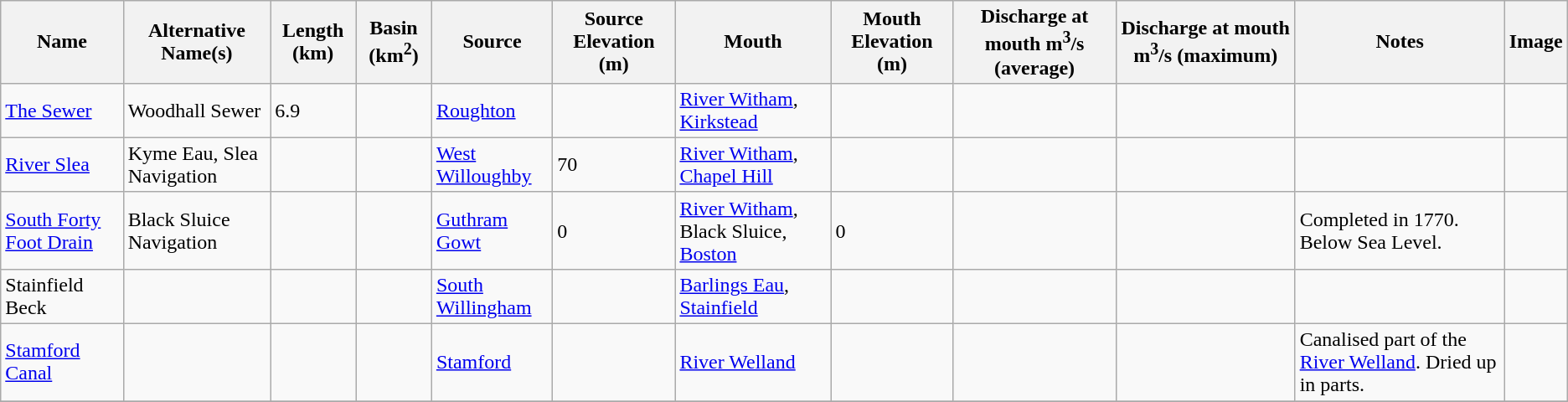<table class="wikitable sortable">
<tr>
<th>Name</th>
<th>Alternative Name(s)</th>
<th>Length (km)</th>
<th>Basin (km<sup>2</sup>)</th>
<th>Source</th>
<th>Source Elevation (m)</th>
<th>Mouth</th>
<th>Mouth Elevation (m)</th>
<th>Discharge at mouth m<sup>3</sup>/s (average)</th>
<th class="unsortable">Discharge at mouth m<sup>3</sup>/s (maximum)</th>
<th>Notes</th>
<th class="unsortable">Image</th>
</tr>
<tr>
<td><a href='#'>The Sewer</a></td>
<td>Woodhall Sewer</td>
<td>6.9</td>
<td></td>
<td><a href='#'>Roughton</a></td>
<td></td>
<td><a href='#'>River Witham</a>, <a href='#'>Kirkstead</a></td>
<td></td>
<td></td>
<td></td>
<td></td>
<td></td>
</tr>
<tr>
<td><a href='#'>River Slea</a></td>
<td>Kyme Eau, Slea Navigation</td>
<td></td>
<td></td>
<td><a href='#'>West Willoughby</a></td>
<td>70</td>
<td><a href='#'>River Witham</a>, <a href='#'>Chapel Hill</a></td>
<td></td>
<td></td>
<td></td>
<td></td>
<td></td>
</tr>
<tr>
<td><a href='#'>South Forty Foot Drain</a></td>
<td>Black Sluice Navigation</td>
<td></td>
<td></td>
<td><a href='#'>Guthram Gowt</a></td>
<td>0</td>
<td><a href='#'>River Witham</a>, Black Sluice, <a href='#'>Boston</a></td>
<td>0</td>
<td></td>
<td></td>
<td>Completed in 1770. Below Sea Level.</td>
<td></td>
</tr>
<tr>
<td>Stainfield Beck</td>
<td></td>
<td></td>
<td></td>
<td><a href='#'>South Willingham</a></td>
<td></td>
<td><a href='#'>Barlings Eau</a>, <a href='#'>Stainfield</a></td>
<td></td>
<td></td>
<td></td>
<td></td>
<td></td>
</tr>
<tr>
<td><a href='#'>Stamford Canal</a></td>
<td></td>
<td></td>
<td></td>
<td><a href='#'>Stamford</a></td>
<td></td>
<td><a href='#'>River Welland</a></td>
<td></td>
<td></td>
<td></td>
<td>Canalised part of the <a href='#'>River Welland</a>. Dried up in parts.</td>
<td></td>
</tr>
<tr>
</tr>
</table>
